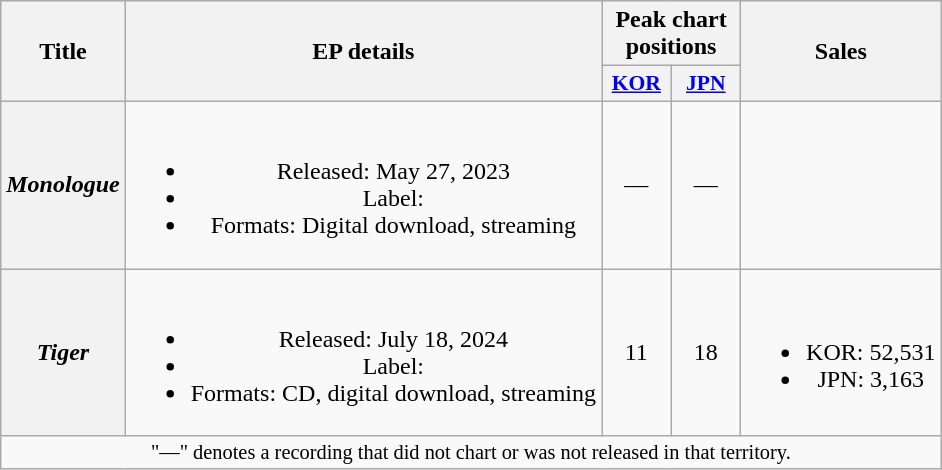<table class="wikitable plainrowheaders" style="text-align:center">
<tr>
<th scope="col" rowspan="2">Title</th>
<th scope="col" rowspan="2">EP details</th>
<th scope="col" colspan="2">Peak chart positions</th>
<th scope="col" rowspan="2">Sales</th>
</tr>
<tr>
<th scope="col" style="width:2.75em;font-size:90%"><a href='#'>KOR</a><br></th>
<th scope="col" style="width:2.75em;font-size:90%"><a href='#'>JPN</a><br></th>
</tr>
<tr>
<th scope="row"><em>Monologue</em></th>
<td><br><ul><li>Released: May 27, 2023</li><li>Label: </li><li>Formats: Digital download, streaming</li></ul></td>
<td>—</td>
<td>—</td>
<td></td>
</tr>
<tr>
<th scope="row"><em>Tiger</em></th>
<td><br><ul><li>Released: July 18, 2024</li><li>Label: </li><li>Formats: CD, digital download, streaming</li></ul></td>
<td>11</td>
<td>18</td>
<td><br><ul><li>KOR: 52,531</li><li>JPN: 3,163</li></ul></td>
</tr>
<tr>
<td colspan="5" style="font-size:85%">"—" denotes a recording that did not chart or was not released in that territory.</td>
</tr>
</table>
